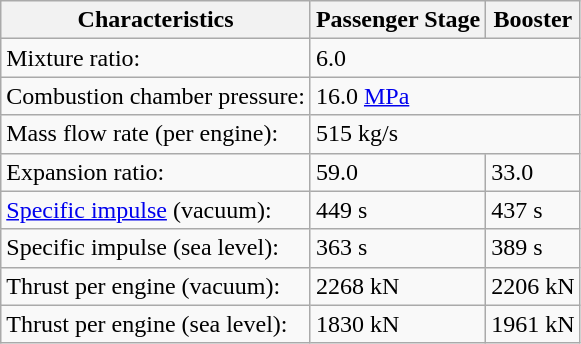<table class="wikitable">
<tr class="hintergrundfarbe8">
<th>Characteristics</th>
<th>Passenger Stage <br></th>
<th>Booster<br></th>
</tr>
<tr>
<td>Mixture ratio:</td>
<td colspan="2">6.0</td>
</tr>
<tr>
<td>Combustion chamber pressure:</td>
<td colspan="2">16.0 <a href='#'>MPa</a></td>
</tr>
<tr>
<td>Mass flow rate (per engine):</td>
<td colspan="2">515 kg/s</td>
</tr>
<tr>
<td>Expansion ratio:</td>
<td>59.0</td>
<td>33.0</td>
</tr>
<tr>
<td><a href='#'>Specific impulse</a> (vacuum):</td>
<td>449 s</td>
<td>437 s</td>
</tr>
<tr>
<td>Specific impulse (sea level):</td>
<td>363 s</td>
<td>389 s</td>
</tr>
<tr>
<td>Thrust per engine (vacuum):</td>
<td>2268 kN</td>
<td>2206 kN</td>
</tr>
<tr>
<td>Thrust per engine (sea level):</td>
<td>1830 kN</td>
<td>1961 kN</td>
</tr>
</table>
